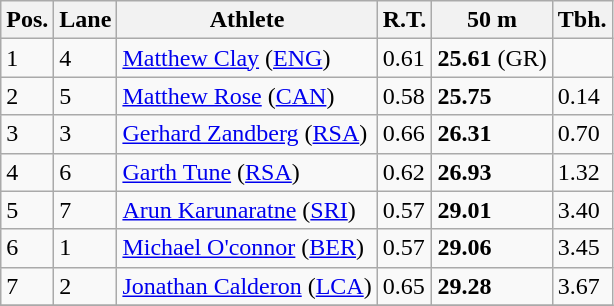<table class="wikitable">
<tr>
<th>Pos.</th>
<th>Lane</th>
<th>Athlete</th>
<th>R.T.</th>
<th>50 m</th>
<th>Tbh.</th>
</tr>
<tr>
<td>1</td>
<td>4</td>
<td> <a href='#'>Matthew Clay</a> (<a href='#'>ENG</a>)</td>
<td>0.61</td>
<td><strong>25.61</strong> (GR)</td>
<td> </td>
</tr>
<tr>
<td>2</td>
<td>5</td>
<td> <a href='#'>Matthew Rose</a> (<a href='#'>CAN</a>)</td>
<td>0.58</td>
<td><strong>25.75</strong></td>
<td>0.14</td>
</tr>
<tr>
<td>3</td>
<td>3</td>
<td> <a href='#'>Gerhard Zandberg</a> (<a href='#'>RSA</a>)</td>
<td>0.66</td>
<td><strong>26.31</strong></td>
<td>0.70</td>
</tr>
<tr>
<td>4</td>
<td>6</td>
<td> <a href='#'>Garth Tune</a> (<a href='#'>RSA</a>)</td>
<td>0.62</td>
<td><strong>26.93</strong></td>
<td>1.32</td>
</tr>
<tr>
<td>5</td>
<td>7</td>
<td> <a href='#'>Arun Karunaratne</a> (<a href='#'>SRI</a>)</td>
<td>0.57</td>
<td><strong>29.01</strong></td>
<td>3.40</td>
</tr>
<tr>
<td>6</td>
<td>1</td>
<td> <a href='#'>Michael O'connor</a> (<a href='#'>BER</a>)</td>
<td>0.57</td>
<td><strong>29.06</strong></td>
<td>3.45</td>
</tr>
<tr>
<td>7</td>
<td>2</td>
<td> <a href='#'>Jonathan Calderon</a> (<a href='#'>LCA</a>)</td>
<td>0.65</td>
<td><strong>29.28</strong></td>
<td>3.67</td>
</tr>
<tr>
</tr>
</table>
